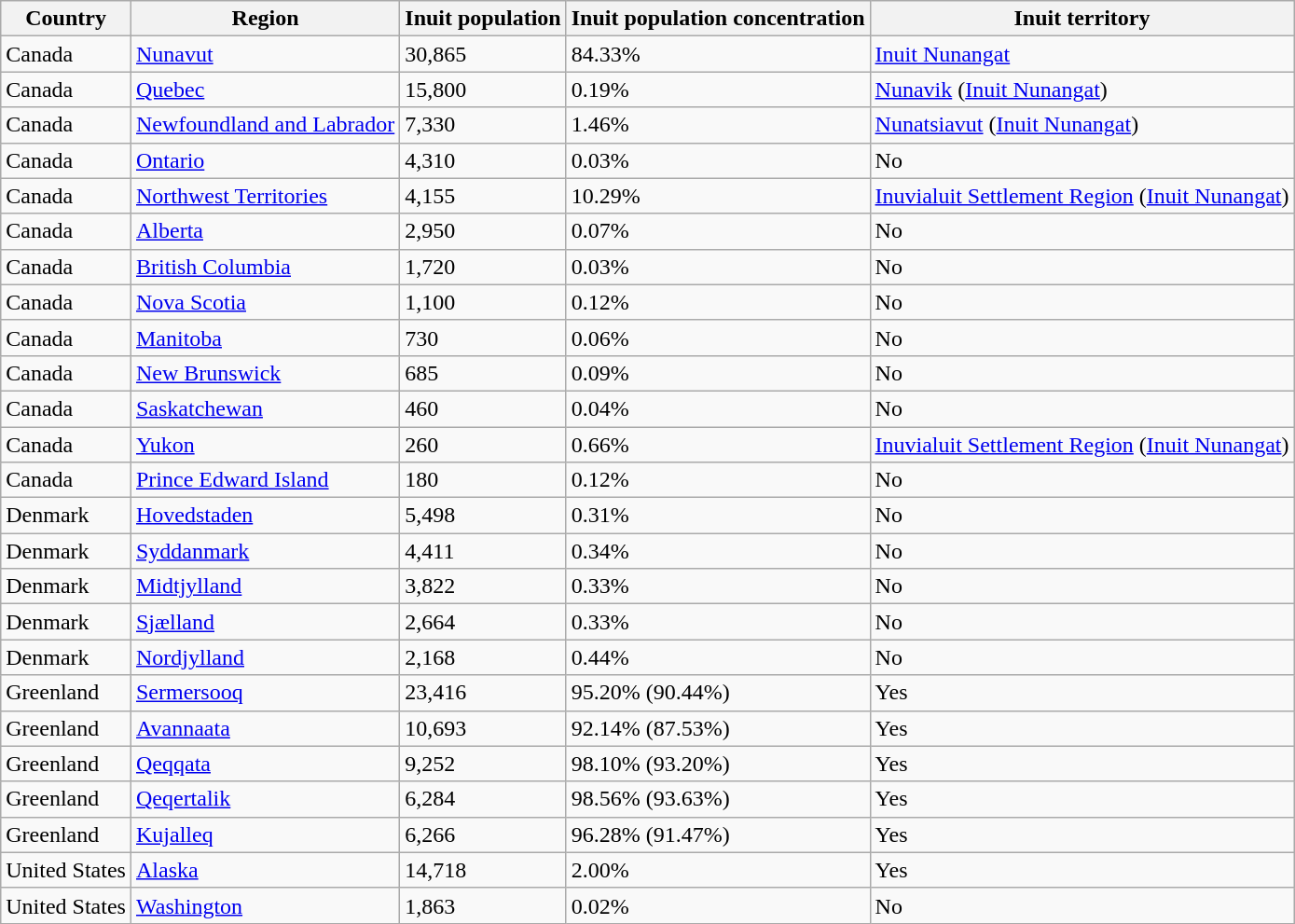<table class="wikitable sortable mw-collapsible">
<tr>
<th>Country</th>
<th>Region</th>
<th data-sort-type=number>Inuit population</th>
<th data-sort-type=number>Inuit population concentration</th>
<th>Inuit territory</th>
</tr>
<tr>
<td>Canada</td>
<td><a href='#'>Nunavut</a></td>
<td>30,865</td>
<td>84.33%</td>
<td><a href='#'>Inuit Nunangat</a></td>
</tr>
<tr>
<td>Canada</td>
<td><a href='#'>Quebec</a></td>
<td>15,800</td>
<td>0.19%</td>
<td><a href='#'>Nunavik</a> (<a href='#'>Inuit Nunangat</a>)</td>
</tr>
<tr>
<td>Canada</td>
<td><a href='#'>Newfoundland and Labrador</a></td>
<td>7,330</td>
<td>1.46%</td>
<td><a href='#'>Nunatsiavut</a> (<a href='#'>Inuit Nunangat</a>)</td>
</tr>
<tr>
<td>Canada</td>
<td><a href='#'>Ontario</a></td>
<td>4,310</td>
<td>0.03%</td>
<td>No</td>
</tr>
<tr>
<td>Canada</td>
<td><a href='#'>Northwest Territories</a></td>
<td>4,155</td>
<td>10.29%</td>
<td><a href='#'>Inuvialuit Settlement Region</a> (<a href='#'>Inuit Nunangat</a>)</td>
</tr>
<tr>
<td>Canada</td>
<td><a href='#'>Alberta</a></td>
<td>2,950</td>
<td>0.07%</td>
<td>No</td>
</tr>
<tr>
<td>Canada</td>
<td><a href='#'>British Columbia</a></td>
<td>1,720</td>
<td>0.03%</td>
<td>No</td>
</tr>
<tr>
<td>Canada</td>
<td><a href='#'>Nova Scotia</a></td>
<td>1,100</td>
<td>0.12%</td>
<td>No</td>
</tr>
<tr>
<td>Canada</td>
<td><a href='#'>Manitoba</a></td>
<td>730</td>
<td>0.06%</td>
<td>No</td>
</tr>
<tr>
<td>Canada</td>
<td><a href='#'>New Brunswick</a></td>
<td>685</td>
<td>0.09%</td>
<td>No</td>
</tr>
<tr>
<td>Canada</td>
<td><a href='#'>Saskatchewan</a></td>
<td>460</td>
<td>0.04%</td>
<td>No</td>
</tr>
<tr>
<td>Canada</td>
<td><a href='#'>Yukon</a></td>
<td>260</td>
<td>0.66%</td>
<td><a href='#'>Inuvialuit Settlement Region</a> (<a href='#'>Inuit Nunangat</a>)</td>
</tr>
<tr>
<td>Canada</td>
<td><a href='#'>Prince Edward Island</a></td>
<td>180</td>
<td>0.12%</td>
<td>No</td>
</tr>
<tr>
<td>Denmark</td>
<td><a href='#'>Hovedstaden</a></td>
<td>5,498</td>
<td>0.31%</td>
<td>No</td>
</tr>
<tr>
<td>Denmark</td>
<td><a href='#'>Syddanmark</a></td>
<td>4,411</td>
<td>0.34%</td>
<td>No</td>
</tr>
<tr>
<td>Denmark</td>
<td><a href='#'>Midtjylland</a></td>
<td>3,822</td>
<td>0.33%</td>
<td>No</td>
</tr>
<tr>
<td>Denmark</td>
<td><a href='#'>Sjælland</a></td>
<td>2,664</td>
<td>0.33%</td>
<td>No</td>
</tr>
<tr>
<td>Denmark</td>
<td><a href='#'>Nordjylland</a></td>
<td>2,168</td>
<td>0.44%</td>
<td>No</td>
</tr>
<tr>
<td>Greenland</td>
<td><a href='#'>Sermersooq</a></td>
<td>23,416</td>
<td>95.20% (90.44%)</td>
<td>Yes</td>
</tr>
<tr>
<td>Greenland</td>
<td><a href='#'>Avannaata</a></td>
<td>10,693</td>
<td>92.14% (87.53%)</td>
<td>Yes</td>
</tr>
<tr>
<td>Greenland</td>
<td><a href='#'>Qeqqata</a></td>
<td>9,252</td>
<td>98.10% (93.20%)</td>
<td>Yes</td>
</tr>
<tr>
<td>Greenland</td>
<td><a href='#'>Qeqertalik</a></td>
<td>6,284</td>
<td>98.56% (93.63%)</td>
<td>Yes</td>
</tr>
<tr>
<td>Greenland</td>
<td><a href='#'>Kujalleq</a></td>
<td>6,266</td>
<td>96.28% (91.47%)</td>
<td>Yes</td>
</tr>
<tr>
<td>United States</td>
<td><a href='#'>Alaska</a></td>
<td>14,718</td>
<td>2.00%</td>
<td>Yes</td>
</tr>
<tr>
<td>United States</td>
<td><a href='#'>Washington</a></td>
<td>1,863</td>
<td>0.02%</td>
<td>No</td>
</tr>
</table>
